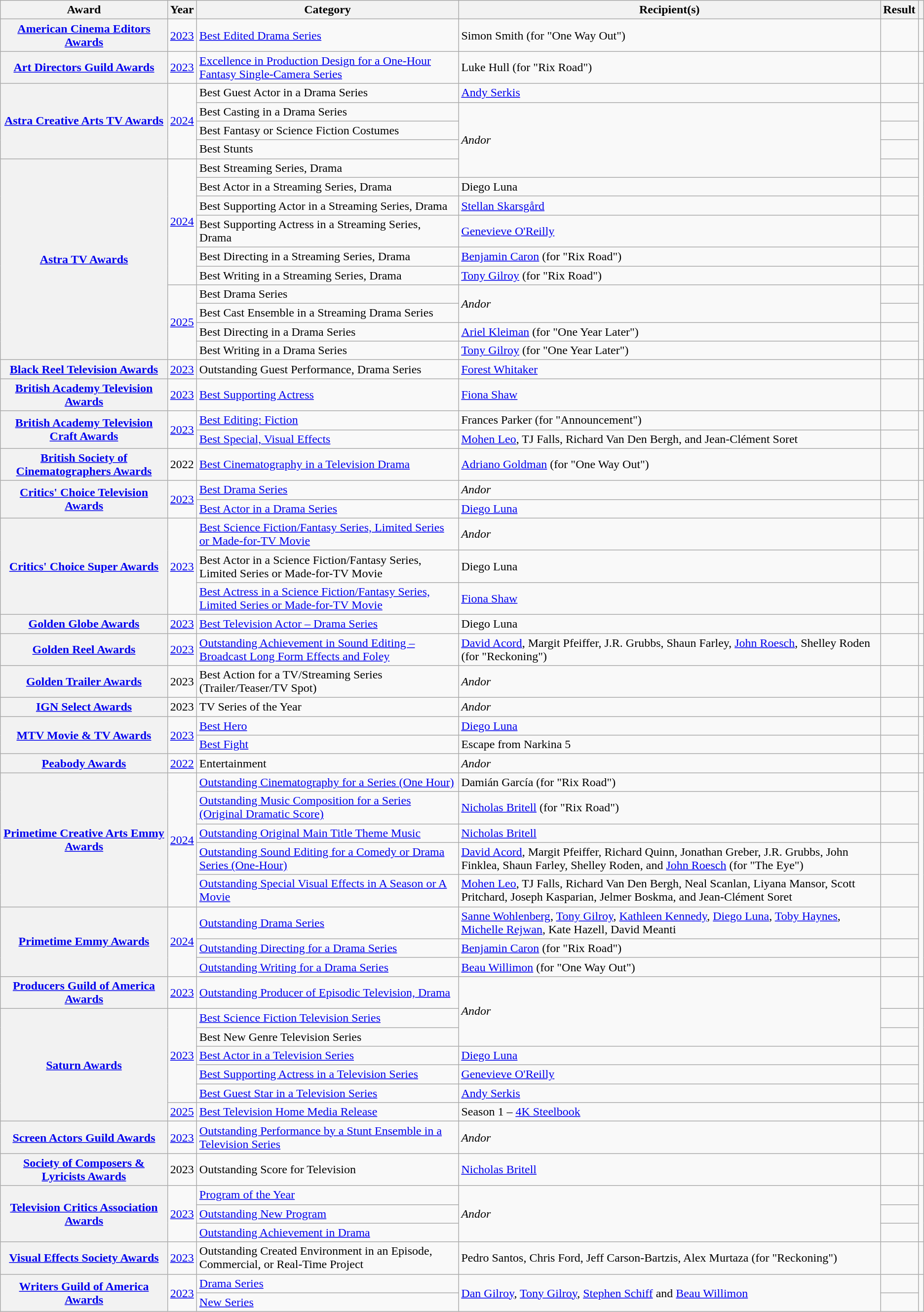<table class="wikitable plainrowheaders sortable col6center">
<tr>
<th scope="col">Award</th>
<th scope="col" class="unsortable">Year</th>
<th scope="col">Category</th>
<th scope="col">Recipient(s)</th>
<th scope="col">Result</th>
<th scope="col" class="unsortable"></th>
</tr>
<tr>
<th scope="row"><a href='#'>American Cinema Editors Awards</a></th>
<td><a href='#'>2023</a></td>
<td><a href='#'>Best Edited Drama Series</a></td>
<td>Simon Smith (for "One Way Out")</td>
<td></td>
<td></td>
</tr>
<tr>
<th scope="row"><a href='#'>Art Directors Guild Awards</a></th>
<td><a href='#'>2023</a></td>
<td><a href='#'>Excellence in Production Design for a One-Hour Fantasy Single-Camera Series</a></td>
<td>Luke Hull (for "Rix Road")</td>
<td></td>
<td></td>
</tr>
<tr>
<th scope="row" rowspan="4"><a href='#'>Astra Creative Arts TV Awards</a></th>
<td rowspan="4"><a href='#'>2024</a></td>
<td>Best Guest Actor in a Drama Series</td>
<td><a href='#'>Andy Serkis</a></td>
<td></td>
<td rowspan="10"></td>
</tr>
<tr>
<td>Best Casting in a Drama Series</td>
<td rowspan="4"><em>Andor</em></td>
<td></td>
</tr>
<tr>
<td>Best Fantasy or Science Fiction Costumes</td>
<td></td>
</tr>
<tr>
<td>Best Stunts</td>
<td></td>
</tr>
<tr>
<th scope="row" rowspan="10"><a href='#'>Astra TV Awards</a></th>
<td rowspan="6"><a href='#'>2024</a></td>
<td>Best Streaming Series, Drama</td>
<td></td>
</tr>
<tr>
<td>Best Actor in a Streaming Series, Drama</td>
<td>Diego Luna</td>
<td></td>
</tr>
<tr>
<td>Best Supporting Actor in a Streaming Series, Drama</td>
<td><a href='#'>Stellan Skarsgård</a></td>
<td></td>
</tr>
<tr>
<td>Best Supporting Actress in a Streaming Series, Drama</td>
<td><a href='#'>Genevieve O'Reilly</a></td>
<td></td>
</tr>
<tr>
<td>Best Directing in a Streaming Series, Drama</td>
<td><a href='#'>Benjamin Caron</a> (for "Rix Road")</td>
<td></td>
</tr>
<tr>
<td>Best Writing in a Streaming Series, Drama</td>
<td><a href='#'>Tony Gilroy</a> (for "Rix Road")</td>
<td></td>
</tr>
<tr>
<td rowspan="4"><a href='#'>2025</a></td>
<td>Best Drama Series</td>
<td rowspan="2"><em>Andor</em></td>
<td></td>
<td rowspan="4"></td>
</tr>
<tr>
<td>Best Cast Ensemble in a Streaming Drama Series</td>
<td></td>
</tr>
<tr>
<td>Best Directing in a Drama Series</td>
<td><a href='#'>Ariel Kleiman</a> (for "One Year Later")</td>
<td></td>
</tr>
<tr>
<td>Best Writing in a Drama Series</td>
<td><a href='#'>Tony Gilroy</a> (for "One Year Later")</td>
<td></td>
</tr>
<tr>
<th scope="row"><a href='#'>Black Reel Television Awards</a></th>
<td><a href='#'>2023</a></td>
<td>Outstanding Guest Performance, Drama Series</td>
<td><a href='#'>Forest Whitaker</a></td>
<td></td>
<td></td>
</tr>
<tr>
<th scope="row"><a href='#'>British Academy Television Awards</a></th>
<td><a href='#'>2023</a></td>
<td><a href='#'>Best Supporting Actress</a></td>
<td><a href='#'>Fiona Shaw</a></td>
<td></td>
<td></td>
</tr>
<tr>
<th scope="row" rowspan="2"><a href='#'>British Academy Television Craft Awards</a></th>
<td rowspan="2"><a href='#'>2023</a></td>
<td><a href='#'>Best Editing: Fiction</a></td>
<td>Frances Parker (for "Announcement")</td>
<td></td>
<td rowspan="2"></td>
</tr>
<tr>
<td><a href='#'>Best Special, Visual Effects</a></td>
<td><a href='#'>Mohen Leo</a>, TJ Falls, Richard Van Den Bergh, and Jean-Clément Soret</td>
<td></td>
</tr>
<tr>
<th scope="row"><a href='#'>British Society of Cinematographers Awards</a></th>
<td>2022</td>
<td><a href='#'>Best Cinematography in a Television Drama</a></td>
<td><a href='#'>Adriano Goldman</a> (for "One Way Out")</td>
<td></td>
<td></td>
</tr>
<tr>
<th scope="row" rowspan="2"><a href='#'>Critics' Choice Television Awards</a></th>
<td rowspan="2"><a href='#'>2023</a></td>
<td><a href='#'>Best Drama Series</a></td>
<td><em>Andor</em></td>
<td></td>
<td rowspan="2"></td>
</tr>
<tr>
<td><a href='#'>Best Actor in a Drama Series</a></td>
<td><a href='#'>Diego Luna</a></td>
<td></td>
</tr>
<tr>
<th scope="row" rowspan="3"><a href='#'>Critics' Choice Super Awards</a></th>
<td rowspan="3"><a href='#'>2023</a></td>
<td><a href='#'>Best Science Fiction/Fantasy Series, Limited Series or Made-for-TV Movie</a></td>
<td><em>Andor</em></td>
<td></td>
<td rowspan="3"></td>
</tr>
<tr>
<td>Best Actor in a Science Fiction/Fantasy Series, Limited Series or Made-for-TV Movie</td>
<td>Diego Luna</td>
<td></td>
</tr>
<tr>
<td><a href='#'>Best Actress in a Science Fiction/Fantasy Series, Limited Series or Made-for-TV Movie</a></td>
<td><a href='#'>Fiona Shaw</a></td>
<td></td>
</tr>
<tr>
<th scope="row"><a href='#'>Golden Globe Awards</a></th>
<td><a href='#'>2023</a></td>
<td><a href='#'>Best Television Actor – Drama Series</a></td>
<td>Diego Luna</td>
<td></td>
<td></td>
</tr>
<tr>
<th scope="row"><a href='#'>Golden Reel Awards</a></th>
<td><a href='#'>2023</a></td>
<td><a href='#'>Outstanding Achievement in Sound Editing – Broadcast Long Form Effects and Foley</a></td>
<td><a href='#'>David Acord</a>, Margit Pfeiffer, J.R. Grubbs, Shaun Farley, <a href='#'>John Roesch</a>, Shelley Roden (for "Reckoning")</td>
<td></td>
<td></td>
</tr>
<tr>
<th scope="row"><a href='#'>Golden Trailer Awards</a></th>
<td>2023</td>
<td>Best Action for a TV/Streaming Series (Trailer/Teaser/TV Spot)</td>
<td><em>Andor</em></td>
<td></td>
<td></td>
</tr>
<tr>
<th scope="row"><a href='#'>IGN Select Awards</a></th>
<td>2023</td>
<td>TV Series of the Year</td>
<td><em>Andor</em></td>
<td></td>
<td></td>
</tr>
<tr>
<th scope="row" rowspan="2"><a href='#'>MTV Movie & TV Awards</a></th>
<td rowspan="2"><a href='#'>2023</a></td>
<td><a href='#'>Best Hero</a></td>
<td><a href='#'>Diego Luna</a></td>
<td></td>
<td rowspan="2"></td>
</tr>
<tr>
<td><a href='#'>Best Fight</a></td>
<td>Escape from Narkina 5</td>
<td></td>
</tr>
<tr>
<th scope="row"><a href='#'>Peabody Awards</a></th>
<td><a href='#'>2022</a></td>
<td>Entertainment</td>
<td><em>Andor</em></td>
<td></td>
<td></td>
</tr>
<tr>
<th scope="row" rowspan="5"><a href='#'>Primetime Creative Arts Emmy Awards</a></th>
<td rowspan="5"><a href='#'>2024</a></td>
<td><a href='#'>Outstanding Cinematography for a Series (One Hour)</a></td>
<td>Damián García (for "Rix Road")</td>
<td></td>
<td rowspan="8"></td>
</tr>
<tr>
<td><a href='#'>Outstanding Music Composition for a Series (Original Dramatic Score)</a></td>
<td><a href='#'>Nicholas Britell</a> (for "Rix Road")</td>
<td></td>
</tr>
<tr>
<td><a href='#'>Outstanding Original Main Title Theme Music</a></td>
<td><a href='#'>Nicholas Britell</a></td>
<td></td>
</tr>
<tr>
<td><a href='#'>Outstanding Sound Editing for a Comedy or Drama Series (One-Hour)</a></td>
<td><a href='#'>David Acord</a>, Margit Pfeiffer, Richard Quinn, Jonathan Greber, J.R. Grubbs, John Finklea, Shaun Farley, Shelley Roden, and <a href='#'>John Roesch</a> (for "The Eye")</td>
<td></td>
</tr>
<tr>
<td><a href='#'>Outstanding Special Visual Effects in A Season or A Movie</a></td>
<td><a href='#'>Mohen Leo</a>, TJ Falls, Richard Van Den Bergh, Neal Scanlan, Liyana Mansor, Scott Pritchard, Joseph Kasparian, Jelmer Boskma, and Jean-Clément Soret</td>
<td></td>
</tr>
<tr>
<th scope="row" rowspan="3"><a href='#'>Primetime Emmy Awards</a></th>
<td rowspan="3"><a href='#'>2024</a></td>
<td><a href='#'>Outstanding Drama Series</a></td>
<td><a href='#'>Sanne Wohlenberg</a>, <a href='#'>Tony Gilroy</a>, <a href='#'>Kathleen Kennedy</a>, <a href='#'>Diego Luna</a>, <a href='#'>Toby Haynes</a>, <a href='#'>Michelle Rejwan</a>, Kate Hazell, David Meanti</td>
<td></td>
</tr>
<tr>
<td><a href='#'>Outstanding Directing for a Drama Series</a></td>
<td><a href='#'>Benjamin Caron</a> (for "Rix Road")</td>
<td></td>
</tr>
<tr>
<td><a href='#'>Outstanding Writing for a Drama Series</a></td>
<td><a href='#'>Beau Willimon</a> (for "One Way Out")</td>
<td></td>
</tr>
<tr>
<th scope="row"><a href='#'>Producers Guild of America Awards</a></th>
<td><a href='#'>2023</a></td>
<td><a href='#'>Outstanding Producer of Episodic Television, Drama</a></td>
<td rowspan="3"><em>Andor</em></td>
<td></td>
<td></td>
</tr>
<tr>
<th scope="row" rowspan="6"><a href='#'>Saturn Awards</a></th>
<td rowspan="5"><a href='#'>2023</a></td>
<td><a href='#'>Best Science Fiction Television Series</a></td>
<td></td>
<td align="center" rowspan="5"></td>
</tr>
<tr>
<td>Best New Genre Television Series</td>
<td></td>
</tr>
<tr>
<td><a href='#'>Best Actor in a Television Series</a></td>
<td><a href='#'>Diego Luna</a></td>
<td></td>
</tr>
<tr>
<td><a href='#'>Best Supporting Actress in a Television Series</a></td>
<td><a href='#'>Genevieve O'Reilly</a></td>
<td></td>
</tr>
<tr>
<td><a href='#'>Best Guest Star in a Television Series</a></td>
<td><a href='#'>Andy Serkis</a></td>
<td></td>
</tr>
<tr>
<td><a href='#'>2025</a></td>
<td><a href='#'>Best Television Home Media Release</a></td>
<td>Season 1 – <a href='#'>4K Steelbook</a></td>
<td></td>
<td align="center"></td>
</tr>
<tr>
<th scope="row"><a href='#'>Screen Actors Guild Awards</a></th>
<td><a href='#'>2023</a></td>
<td><a href='#'>Outstanding Performance by a Stunt Ensemble in a Television Series</a></td>
<td><em>Andor</em></td>
<td></td>
<td></td>
</tr>
<tr>
<th scope="row"><a href='#'>Society of Composers & Lyricists Awards</a></th>
<td>2023</td>
<td>Outstanding Score for Television</td>
<td><a href='#'>Nicholas Britell</a></td>
<td></td>
<td></td>
</tr>
<tr>
<th scope="row" rowspan="3"><a href='#'>Television Critics Association Awards</a></th>
<td rowspan="3"><a href='#'>2023</a></td>
<td><a href='#'>Program of the Year</a></td>
<td rowspan="3"><em>Andor</em></td>
<td></td>
<td rowspan="3"></td>
</tr>
<tr>
<td><a href='#'>Outstanding New Program</a></td>
<td></td>
</tr>
<tr>
<td><a href='#'>Outstanding Achievement in Drama</a></td>
<td></td>
</tr>
<tr>
<th scope="row"><a href='#'>Visual Effects Society Awards</a></th>
<td><a href='#'>2023</a></td>
<td>Outstanding Created Environment in an Episode, Commercial, or Real-Time Project</td>
<td>Pedro Santos, Chris Ford, Jeff Carson-Bartzis, Alex Murtaza (for "Reckoning")</td>
<td></td>
<td></td>
</tr>
<tr>
<th scope="row" rowspan="2"><a href='#'>Writers Guild of America Awards</a></th>
<td rowspan="2"><a href='#'>2023</a></td>
<td><a href='#'>Drama Series</a></td>
<td rowspan="2"><a href='#'>Dan Gilroy</a>, <a href='#'>Tony Gilroy</a>, <a href='#'>Stephen Schiff</a> and <a href='#'>Beau Willimon</a></td>
<td></td>
<td rowspan="2"></td>
</tr>
<tr>
<td><a href='#'>New Series</a></td>
<td></td>
</tr>
</table>
